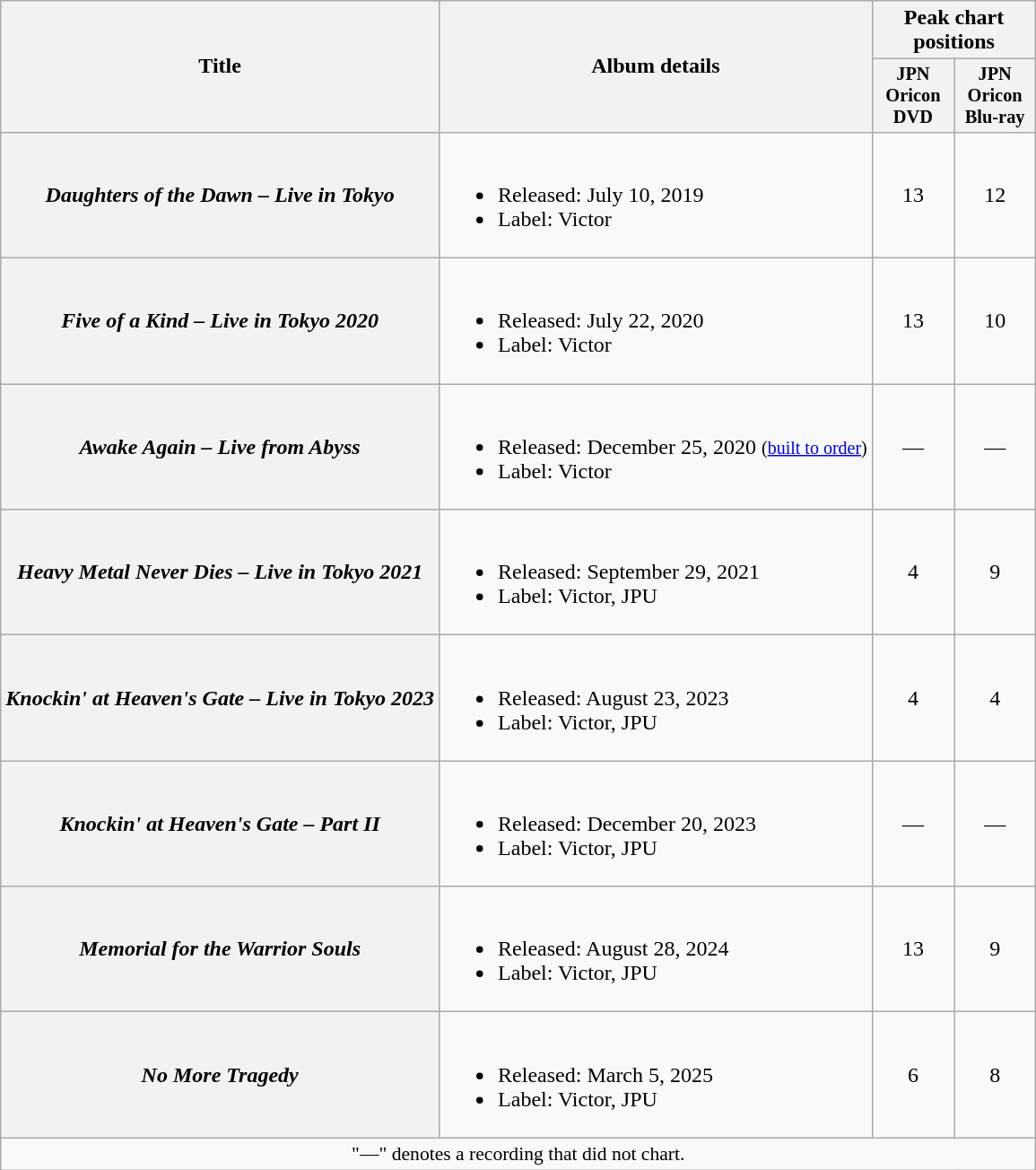<table class="wikitable plainrowheaders">
<tr>
<th scope="col" rowspan="2">Title</th>
<th scope="col" rowspan="2">Album details</th>
<th scope="col" colspan="2">Peak chart positions</th>
</tr>
<tr>
<th scope="col" style="width:4em;font-size:85%">JPN<br>Oricon<br>DVD<br></th>
<th scope="col" style="width:4em;font-size:85%">JPN<br>Oricon<br>Blu-ray<br></th>
</tr>
<tr>
<th scope="row"><em>Daughters of the Dawn – Live in Tokyo</em></th>
<td><br><ul><li>Released: July 10, 2019</li><li>Label: Victor</li></ul></td>
<td align="center">13</td>
<td align="center">12</td>
</tr>
<tr>
<th scope="row"><em>Five of a Kind – Live in Tokyo 2020</em></th>
<td><br><ul><li>Released: July 22, 2020</li><li>Label: Victor</li></ul></td>
<td align="center">13</td>
<td align="center">10</td>
</tr>
<tr>
<th scope="row"><em>Awake Again – Live from Abyss</em></th>
<td><br><ul><li>Released: December 25, 2020 <small>(<a href='#'>built to order</a>)</small></li><li>Label: Victor</li></ul></td>
<td align="center">—</td>
<td align="center">—</td>
</tr>
<tr>
<th scope="row"><em>Heavy Metal Never Dies – Live in Tokyo 2021</em></th>
<td><br><ul><li>Released: September 29, 2021</li><li>Label: Victor, JPU</li></ul></td>
<td align="center">4</td>
<td align="center">9</td>
</tr>
<tr>
<th scope="row"><em>Knockin' at Heaven's Gate – Live in Tokyo 2023</em></th>
<td><br><ul><li>Released: August 23, 2023</li><li>Label: Victor, JPU</li></ul></td>
<td align="center">4</td>
<td align="center">4</td>
</tr>
<tr>
<th scope="row"><em>Knockin' at Heaven's Gate – Part II</em></th>
<td><br><ul><li>Released: December 20, 2023</li><li>Label: Victor, JPU</li></ul></td>
<td align="center">—</td>
<td align="center">—</td>
</tr>
<tr>
<th scope="row"><em>Memorial for the Warrior Souls</em></th>
<td><br><ul><li>Released: August 28, 2024</li><li>Label: Victor, JPU</li></ul></td>
<td align="center">13</td>
<td align="center">9</td>
</tr>
<tr>
<th scope="row"><em>No More Tragedy</em></th>
<td><br><ul><li>Released: March 5, 2025</li><li>Label: Victor, JPU</li></ul></td>
<td align="center">6</td>
<td align="center">8</td>
</tr>
<tr>
<td align="center" colspan="4" style="font-size:90%">"—" denotes a recording that did not chart.</td>
</tr>
</table>
